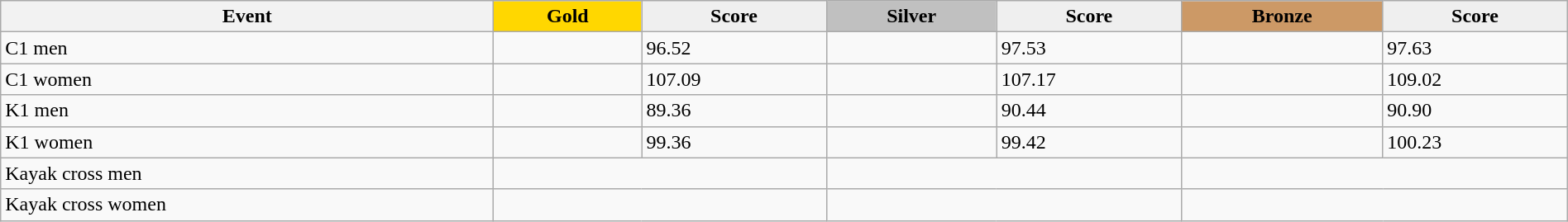<table class="wikitable" width=100%>
<tr>
<th>Event</th>
<td align=center bgcolor="gold"><strong>Gold</strong></td>
<td align=center bgcolor="EFEFEF"><strong>Score</strong></td>
<td align=center bgcolor="silver"><strong>Silver</strong></td>
<td align=center bgcolor="EFEFEF"><strong>Score</strong></td>
<td align=center bgcolor="CC9966"><strong>Bronze</strong></td>
<td align=center bgcolor="EFEFEF"><strong>Score</strong></td>
</tr>
<tr>
<td>C1 men</td>
<td></td>
<td>96.52</td>
<td></td>
<td>97.53</td>
<td></td>
<td>97.63</td>
</tr>
<tr>
<td>C1 women</td>
<td></td>
<td>107.09</td>
<td></td>
<td>107.17</td>
<td></td>
<td>109.02</td>
</tr>
<tr>
<td>K1 men</td>
<td></td>
<td>89.36</td>
<td></td>
<td>90.44</td>
<td></td>
<td>90.90</td>
</tr>
<tr>
<td>K1 women</td>
<td></td>
<td>99.36</td>
<td></td>
<td>99.42</td>
<td></td>
<td>100.23</td>
</tr>
<tr>
<td>Kayak cross men</td>
<td colspan=2></td>
<td colspan=2></td>
<td colspan=2></td>
</tr>
<tr>
<td>Kayak cross women</td>
<td colspan=2></td>
<td colspan=2></td>
<td colspan=2></td>
</tr>
</table>
